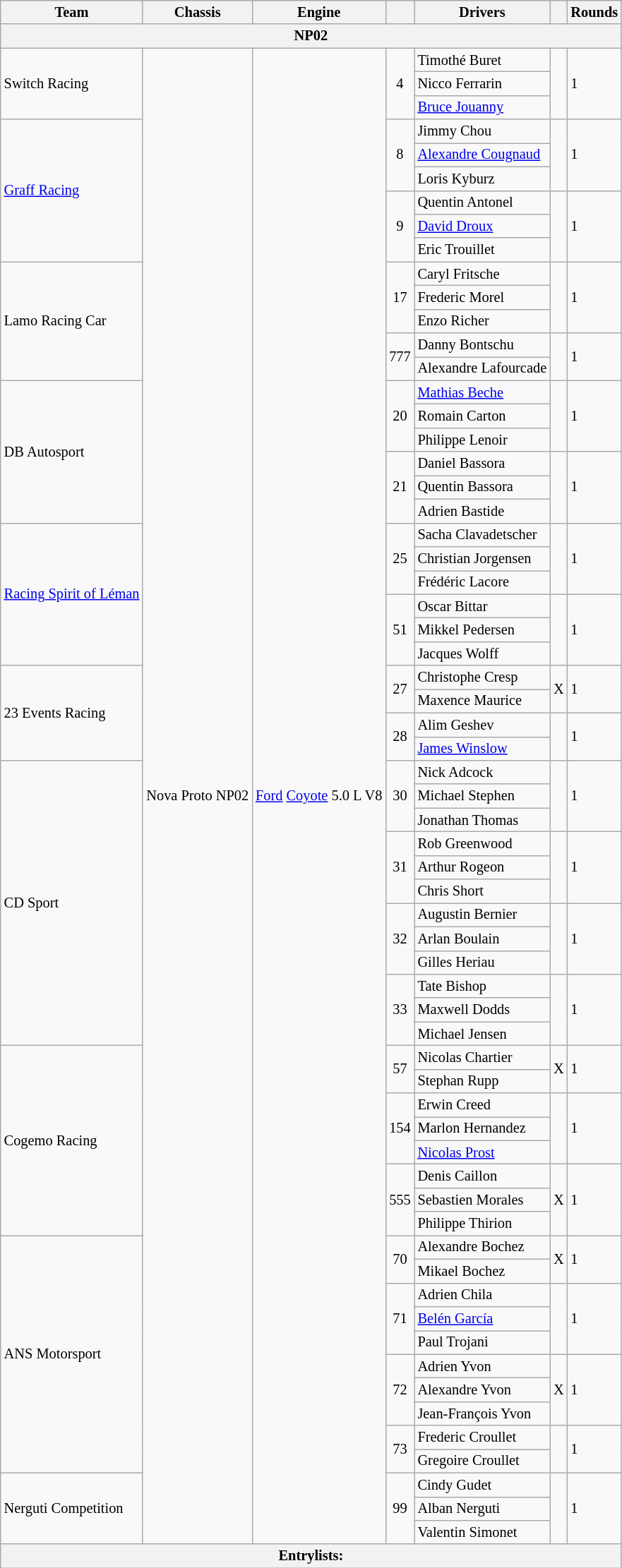<table class="wikitable" style="font-size: 85%;">
<tr>
<th>Team</th>
<th>Chassis</th>
<th>Engine</th>
<th></th>
<th>Drivers</th>
<th></th>
<th>Rounds</th>
</tr>
<tr>
<th colspan=7>NP02</th>
</tr>
<tr>
<td rowspan=3> Switch Racing</td>
<td rowspan=63>Nova Proto NP02</td>
<td rowspan=63><a href='#'>Ford</a> <a href='#'>Coyote</a> 5.0 L V8</td>
<td rowspan=3 align=center>4</td>
<td> Timothé Buret</td>
<td rowspan=3></td>
<td rowspan=3>1</td>
</tr>
<tr>
<td> Nicco Ferrarin</td>
</tr>
<tr>
<td> <a href='#'>Bruce Jouanny</a></td>
</tr>
<tr>
<td rowspan=6> <a href='#'>Graff Racing</a></td>
<td rowspan=3 align=center>8</td>
<td> Jimmy Chou</td>
<td rowspan=3></td>
<td rowspan=3>1</td>
</tr>
<tr>
<td> <a href='#'>Alexandre Cougnaud</a></td>
</tr>
<tr>
<td> Loris Kyburz</td>
</tr>
<tr>
<td rowspan=3 align=center>9</td>
<td> Quentin Antonel</td>
<td rowspan=3></td>
<td rowspan=3>1</td>
</tr>
<tr>
<td> <a href='#'>David Droux</a></td>
</tr>
<tr>
<td> Eric Trouillet</td>
</tr>
<tr>
<td rowspan=5> Lamo Racing Car</td>
<td rowspan=3 align=center>17</td>
<td> Caryl Fritsche</td>
<td rowspan=3></td>
<td rowspan=3>1</td>
</tr>
<tr>
<td> Frederic Morel</td>
</tr>
<tr>
<td> Enzo Richer</td>
</tr>
<tr>
<td rowspan=2 align=center>777</td>
<td> Danny Bontschu</td>
<td rowspan=2></td>
<td rowspan=2>1</td>
</tr>
<tr>
<td> Alexandre Lafourcade</td>
</tr>
<tr>
<td rowspan=6> DB Autosport</td>
<td rowspan=3 align=center>20</td>
<td> <a href='#'>Mathias Beche</a></td>
<td rowspan=3></td>
<td rowspan=3>1</td>
</tr>
<tr>
<td> Romain Carton</td>
</tr>
<tr>
<td> Philippe Lenoir</td>
</tr>
<tr>
<td rowspan=3 align=center>21</td>
<td> Daniel Bassora</td>
<td rowspan=3></td>
<td rowspan=3>1</td>
</tr>
<tr>
<td> Quentin Bassora</td>
</tr>
<tr>
<td> Adrien Bastide</td>
</tr>
<tr>
<td rowspan=6> <a href='#'>Racing Spirit of Léman</a></td>
<td rowspan=3 align=center>25</td>
<td> Sacha Clavadetscher</td>
<td rowspan=3></td>
<td rowspan=3>1</td>
</tr>
<tr>
<td> Christian Jorgensen</td>
</tr>
<tr>
<td> Frédéric Lacore</td>
</tr>
<tr>
<td rowspan=3 align=center>51</td>
<td> Oscar Bittar</td>
<td rowspan=3></td>
<td rowspan=3>1</td>
</tr>
<tr>
<td> Mikkel Pedersen</td>
</tr>
<tr>
<td> Jacques Wolff</td>
</tr>
<tr>
<td rowspan=4> 23 Events Racing</td>
<td rowspan=2 align=center>27</td>
<td> Christophe Cresp</td>
<td rowspan=2 align=center>X</td>
<td rowspan=2>1</td>
</tr>
<tr>
<td> Maxence Maurice</td>
</tr>
<tr>
<td rowspan=2 align=center>28</td>
<td> Alim Geshev</td>
<td rowspan=2></td>
<td rowspan=2>1</td>
</tr>
<tr>
<td> <a href='#'>James Winslow</a></td>
</tr>
<tr>
<td rowspan=12> CD Sport</td>
<td rowspan=3 align=center>30</td>
<td> Nick Adcock</td>
<td rowspan=3></td>
<td rowspan=3>1</td>
</tr>
<tr>
<td> Michael Stephen</td>
</tr>
<tr>
<td> Jonathan Thomas</td>
</tr>
<tr>
<td rowspan=3 align=center>31</td>
<td> Rob Greenwood</td>
<td rowspan=3></td>
<td rowspan=3>1</td>
</tr>
<tr>
<td> Arthur Rogeon</td>
</tr>
<tr>
<td> Chris Short</td>
</tr>
<tr>
<td rowspan=3 align=center>32</td>
<td> Augustin Bernier</td>
<td rowspan=3></td>
<td rowspan=3>1</td>
</tr>
<tr>
<td> Arlan Boulain</td>
</tr>
<tr>
<td> Gilles Heriau</td>
</tr>
<tr>
<td rowspan=3 align=center>33</td>
<td> Tate Bishop</td>
<td rowspan=3></td>
<td rowspan=3>1</td>
</tr>
<tr>
<td> Maxwell Dodds</td>
</tr>
<tr>
<td> Michael Jensen</td>
</tr>
<tr>
<td rowspan=8> Cogemo Racing</td>
<td rowspan=2 align=center>57</td>
<td> Nicolas Chartier</td>
<td rowspan=2 align=center>X</td>
<td rowspan=2>1</td>
</tr>
<tr>
<td> Stephan Rupp</td>
</tr>
<tr>
<td rowspan=3 align=center>154</td>
<td> Erwin Creed</td>
<td rowspan=3></td>
<td rowspan=3>1</td>
</tr>
<tr>
<td> Marlon Hernandez</td>
</tr>
<tr>
<td> <a href='#'>Nicolas Prost</a></td>
</tr>
<tr>
<td rowspan=3 align=center>555</td>
<td> Denis Caillon</td>
<td rowspan=3 align=center>X</td>
<td rowspan=3>1</td>
</tr>
<tr>
<td> Sebastien Morales</td>
</tr>
<tr>
<td> Philippe Thirion</td>
</tr>
<tr>
<td rowspan=10> ANS Motorsport</td>
<td rowspan=2 align=center>70</td>
<td> Alexandre Bochez</td>
<td rowspan=2 align=center>X</td>
<td rowspan=2>1</td>
</tr>
<tr>
<td> Mikael Bochez</td>
</tr>
<tr>
<td rowspan=3 align=center>71</td>
<td> Adrien Chila</td>
<td rowspan=3></td>
<td rowspan=3>1</td>
</tr>
<tr>
<td> <a href='#'>Belén García</a></td>
</tr>
<tr>
<td> Paul Trojani</td>
</tr>
<tr>
<td rowspan=3 align=center>72</td>
<td> Adrien Yvon</td>
<td rowspan=3 align=center>X</td>
<td rowspan=3>1</td>
</tr>
<tr>
<td> Alexandre Yvon</td>
</tr>
<tr>
<td> Jean-François Yvon</td>
</tr>
<tr>
<td rowspan=2 align=center>73</td>
<td> Frederic Croullet</td>
<td rowspan=2></td>
<td rowspan=2>1</td>
</tr>
<tr>
<td> Gregoire Croullet</td>
</tr>
<tr>
<td rowspan=3> Nerguti Competition</td>
<td rowspan=3 align=center>99</td>
<td> Cindy Gudet</td>
<td rowspan=3></td>
<td rowspan=3>1</td>
</tr>
<tr>
<td> Alban Nerguti</td>
</tr>
<tr>
<td> Valentin Simonet</td>
</tr>
<tr>
<th colspan=7><strong>Entrylists</strong>: </th>
</tr>
</table>
